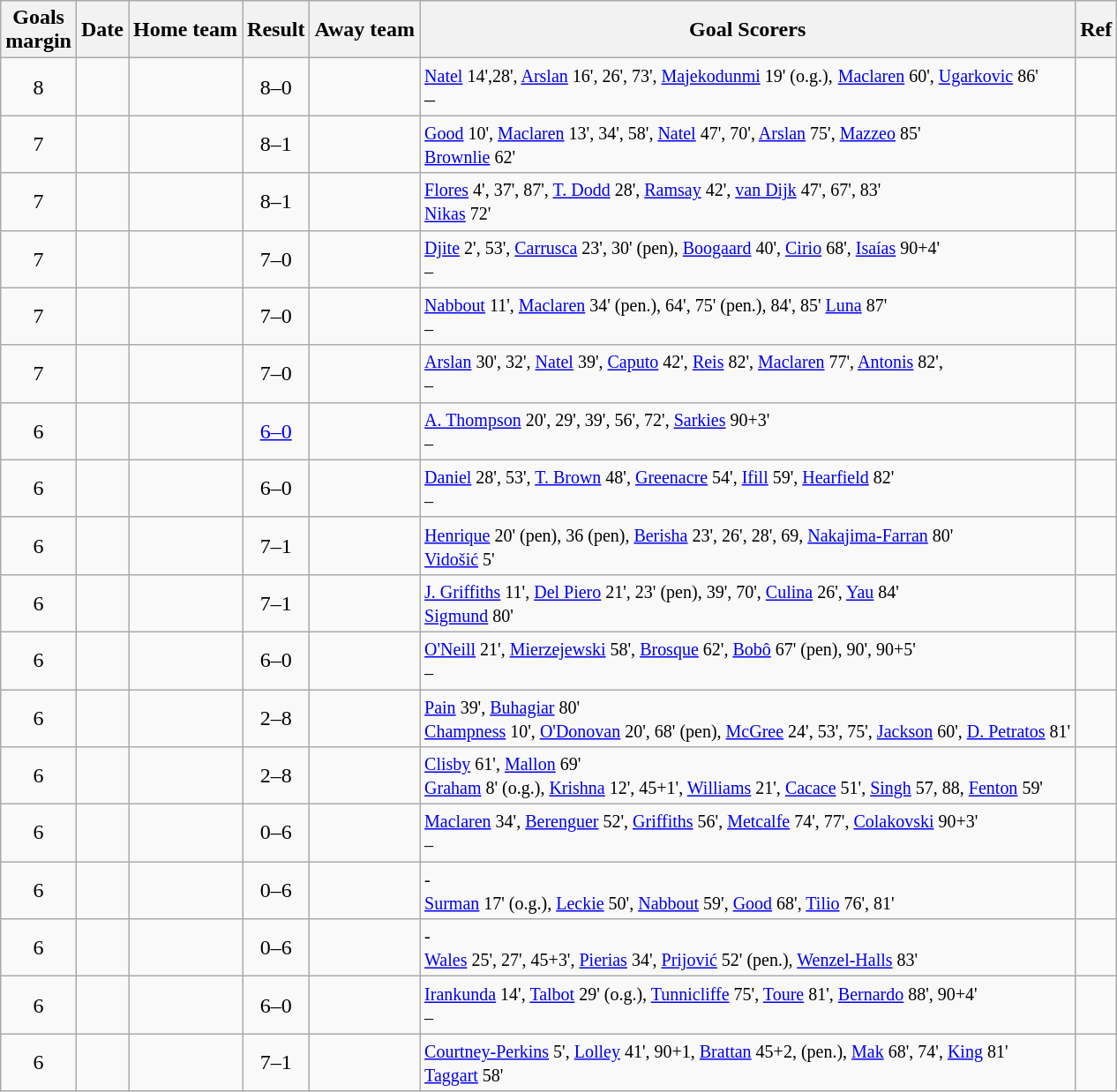<table class="wikitable">
<tr>
<th>Goals <br> margin</th>
<th !width=4%>Date</th>
<th !width=12%>Home team</th>
<th ! style="text-align:center">Result</th>
<th !width=12%>Away team</th>
<th ! class="unsortable" style="text-align:center">Goal Scorers</th>
<th !width=2% class="unsortable" style="text-align:center">Ref</th>
</tr>
<tr>
<td style="text-align:center">8</td>
<td></td>
<td></td>
<td style="text-align:center">8–0</td>
<td></td>
<td><small><a href='#'>Natel</a> 14',28', <a href='#'>Arslan</a> 16', 26', 73', <a href='#'>Majekodunmi</a> 19' (o.g.),</small> <small><a href='#'>Maclaren</a> 60', <a href='#'>Ugarkovic</a> 86</small><small>'</small><br> –</td>
<td></td>
</tr>
<tr>
<td style="text-align:center">7</td>
<td></td>
<td></td>
<td style="text-align:center">8–1</td>
<td></td>
<td><small><a href='#'>Good</a> 10', <a href='#'>Maclaren</a> 13', 34', 58', <a href='#'>Natel</a> 47', 70', <a href='#'>Arslan</a> 75', <a href='#'>Mazzeo</a> 85'<br><a href='#'>Brownlie</a> 62'</small></td>
<td></td>
</tr>
<tr>
<td style="text-align:center">7</td>
<td></td>
<td></td>
<td style="text-align:center">8–1</td>
<td></td>
<td><small> <a href='#'>Flores</a> 4', 37', 87', <a href='#'>T. Dodd</a> 28', <a href='#'>Ramsay</a> 42', <a href='#'>van Dijk</a> 47', 67', 83' <br> <a href='#'>Nikas</a> 72' </small></td>
<td></td>
</tr>
<tr>
<td style="text-align:center">7</td>
<td></td>
<td></td>
<td style="text-align:center">7–0</td>
<td></td>
<td><small> <a href='#'>Djite</a> 2', 53', <a href='#'>Carrusca</a> 23', 30' (pen), <a href='#'>Boogaard</a> 40', <a href='#'>Cirio</a> 68', <a href='#'>Isaías</a> 90+4'<br> – </small></td>
<td></td>
</tr>
<tr>
<td style="text-align:center">7</td>
<td></td>
<td></td>
<td style="text-align:center">7–0</td>
<td></td>
<td><small><a href='#'>Nabbout</a> 11', <a href='#'>Maclaren</a> 34' (pen.), 64', 75' (pen.), 84', 85' <a href='#'>Luna</a> 87' <br> – </small></td>
<td><br></td>
</tr>
<tr>
<td style="text-align:center">7</td>
<td></td>
<td></td>
<td style="text-align:center">7–0</td>
<td></td>
<td><small><a href='#'>Arslan</a> 30', 32', <a href='#'>Natel</a> 39', <a href='#'>Caputo</a> 42', <a href='#'>Reis</a> 82', <a href='#'>Maclaren</a> 77', <a href='#'>Antonis</a> 82',<br> – </small></td>
<td></td>
</tr>
<tr>
<td style="text-align:center">6</td>
<td></td>
<td></td>
<td style="text-align:center"><a href='#'>6–0</a></td>
<td></td>
<td><small><a href='#'>A. Thompson</a> 20', 29', 39', 56', 72', <a href='#'>Sarkies</a> 90+3' <br> – </small></td>
<td></td>
</tr>
<tr>
<td style="text-align:center">6</td>
<td></td>
<td></td>
<td style="text-align:center">6–0</td>
<td></td>
<td><small><a href='#'>Daniel</a> 28', 53', <a href='#'>T. Brown</a> 48', <a href='#'>Greenacre</a> 54', <a href='#'>Ifill</a> 59', <a href='#'>Hearfield</a> 82' <br> – </small></td>
<td></td>
</tr>
<tr>
<td style="text-align:center">6</td>
<td></td>
<td></td>
<td style="text-align:center">7–1</td>
<td></td>
<td><small><a href='#'>Henrique</a> 20' (pen), 36 (pen), <a href='#'>Berisha</a> 23', 26', 28', 69, <a href='#'>Nakajima-Farran</a> 80' <br> <a href='#'>Vidošić</a> 5' </small></td>
<td></td>
</tr>
<tr>
<td style="text-align:center">6</td>
<td></td>
<td></td>
<td style="text-align:center">7–1</td>
<td></td>
<td><small><a href='#'>J. Griffiths</a> 11', <a href='#'>Del Piero</a> 21', 23' (pen), 39', 70', <a href='#'>Culina</a> 26', <a href='#'>Yau</a> 84' <br> <a href='#'>Sigmund</a> 80' </small></td>
<td></td>
</tr>
<tr>
<td style="text-align:center">6</td>
<td></td>
<td></td>
<td style="text-align:center">6–0</td>
<td></td>
<td><small><a href='#'>O'Neill</a> 21', <a href='#'>Mierzejewski</a> 58', <a href='#'>Brosque</a> 62', <a href='#'>Bobô</a> 67' (pen), 90', 90+5'<br> – </small></td>
<td></td>
</tr>
<tr>
<td style="text-align:center">6</td>
<td></td>
<td></td>
<td style="text-align:center">2–8</td>
<td></td>
<td><small><a href='#'>Pain</a> 39', <a href='#'>Buhagiar</a> 80'<br><a href='#'>Champness</a> 10', <a href='#'>O'Donovan</a> 20', 68' (pen), <a href='#'>McGree</a> 24', 53', 75', <a href='#'>Jackson</a> 60', <a href='#'>D. Petratos</a> 81'</small></td>
<td></td>
</tr>
<tr>
<td style="text-align:center">6</td>
<td></td>
<td></td>
<td style="text-align:center">2–8</td>
<td></td>
<td><small><a href='#'>Clisby</a> 61', <a href='#'>Mallon</a> 69'<br><a href='#'>Graham</a> 8' (o.g.), <a href='#'>Krishna</a> 12', 45+1', <a href='#'>Williams</a> 21', <a href='#'>Cacace</a> 51', <a href='#'>Singh</a> 57, 88, <a href='#'>Fenton</a> 59' </small></td>
<td></td>
</tr>
<tr>
<td style="text-align:center">6</td>
<td></td>
<td></td>
<td style="text-align:center">0–6</td>
<td></td>
<td><small><a href='#'>Maclaren</a> 34', <a href='#'>Berenguer</a> 52', <a href='#'>Griffiths</a> 56', <a href='#'>Metcalfe</a> 74', 77', <a href='#'>Colakovski</a> 90+3'<br> – </small></td>
<td></td>
</tr>
<tr>
<td style="text-align:center">6</td>
<td></td>
<td></td>
<td style="text-align:center">0–6</td>
<td></td>
<td><small>-<br> <a href='#'>Surman</a> 17' (o.g.), <a href='#'>Leckie</a> 50', <a href='#'>Nabbout</a> 59', <a href='#'>Good</a> 68', <a href='#'>Tilio</a> 76', 81' </small></td>
<td></td>
</tr>
<tr>
<td style="text-align:center">6</td>
<td></td>
<td></td>
<td style="text-align:center">0–6</td>
<td></td>
<td><small>-<br> <a href='#'>Wales</a> 25', 27', 45+3', <a href='#'>Pierias</a> 34', <a href='#'>Prijović</a> 52' (pen.), <a href='#'>Wenzel-Halls</a> 83' </small></td>
<td></td>
</tr>
<tr>
<td style="text-align:center">6</td>
<td></td>
<td></td>
<td style="text-align:center">6–0</td>
<td></td>
<td><small><a href='#'>Irankunda</a> 14', <a href='#'>Talbot</a> 29' (o.g.), <a href='#'>Tunnicliffe</a> 75', <a href='#'>Toure</a> 81', <a href='#'>Bernardo</a> 88', 90+4'<br> – </small></td>
<td></td>
</tr>
<tr>
<td style="text-align:center">6</td>
<td></td>
<td></td>
<td style="text-align:center">7–1</td>
<td></td>
<td><small><a href='#'>Courtney-Perkins</a> 5', <a href='#'>Lolley</a> 41', 90+1, <a href='#'>Brattan</a> 45+2, (pen.), <a href='#'>Mak</a> 68', 74', <a href='#'>King</a> 81' <br> <a href='#'>Taggart</a> 58' </small></td>
<td></td>
</tr>
</table>
